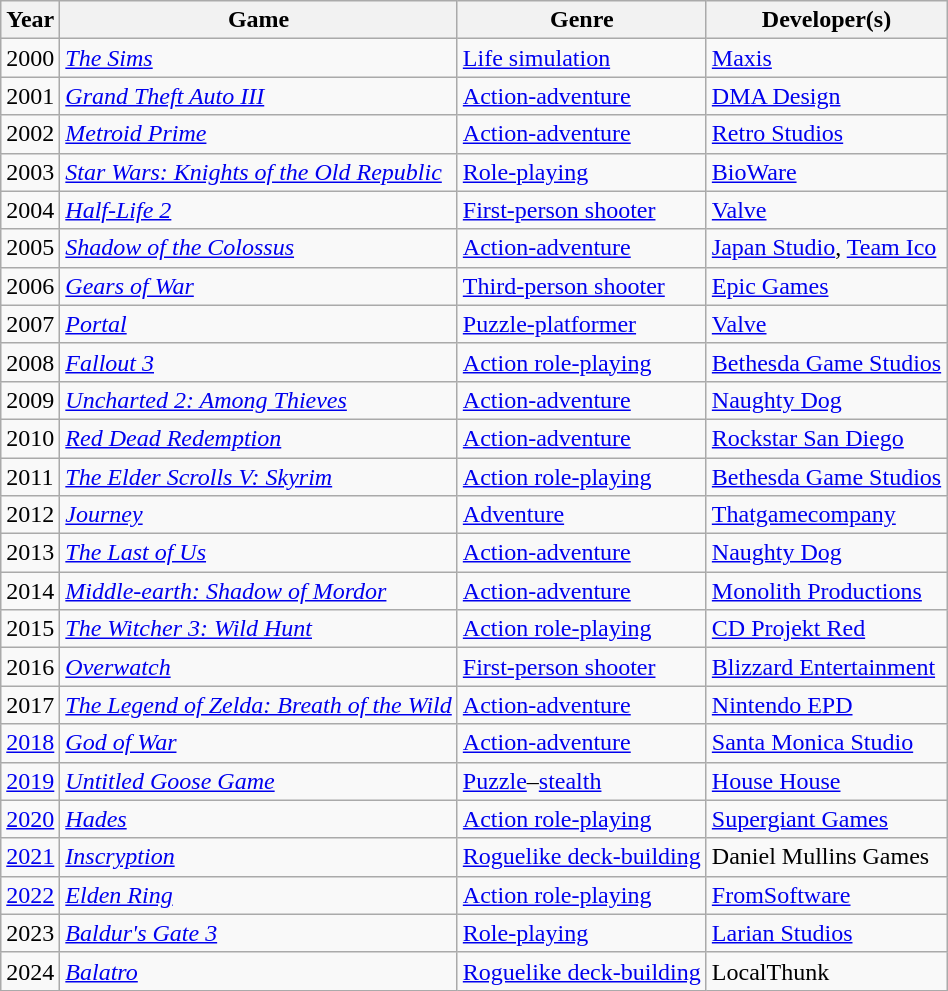<table class="wikitable">
<tr>
<th>Year</th>
<th>Game</th>
<th>Genre</th>
<th>Developer(s)</th>
</tr>
<tr>
<td>2000</td>
<td><em><a href='#'>The Sims</a></em></td>
<td><a href='#'>Life simulation</a></td>
<td><a href='#'>Maxis</a></td>
</tr>
<tr>
<td>2001</td>
<td><em><a href='#'>Grand Theft Auto III</a></em></td>
<td><a href='#'>Action-adventure</a></td>
<td><a href='#'>DMA Design</a></td>
</tr>
<tr>
<td>2002</td>
<td><em><a href='#'>Metroid Prime</a></em></td>
<td><a href='#'>Action-adventure</a></td>
<td><a href='#'>Retro Studios</a></td>
</tr>
<tr>
<td>2003</td>
<td><em><a href='#'>Star Wars: Knights of the Old Republic</a></em></td>
<td><a href='#'>Role-playing</a></td>
<td><a href='#'>BioWare</a></td>
</tr>
<tr>
<td>2004</td>
<td><em><a href='#'>Half-Life 2</a></em></td>
<td><a href='#'>First-person shooter</a></td>
<td><a href='#'>Valve</a></td>
</tr>
<tr>
<td>2005</td>
<td><em><a href='#'>Shadow of the Colossus</a></em></td>
<td><a href='#'>Action-adventure</a></td>
<td><a href='#'>Japan Studio</a>, <a href='#'>Team Ico</a></td>
</tr>
<tr>
<td>2006</td>
<td><em><a href='#'>Gears of War</a></em></td>
<td><a href='#'>Third-person shooter</a></td>
<td><a href='#'>Epic Games</a></td>
</tr>
<tr>
<td>2007</td>
<td><em><a href='#'>Portal</a></em></td>
<td><a href='#'>Puzzle-platformer</a></td>
<td><a href='#'>Valve</a></td>
</tr>
<tr>
<td>2008</td>
<td><em><a href='#'>Fallout 3</a></em></td>
<td><a href='#'>Action role-playing</a></td>
<td><a href='#'>Bethesda Game Studios</a></td>
</tr>
<tr>
<td>2009</td>
<td><em><a href='#'>Uncharted 2: Among Thieves</a></em></td>
<td><a href='#'>Action-adventure</a></td>
<td><a href='#'>Naughty Dog</a></td>
</tr>
<tr>
<td>2010</td>
<td><em><a href='#'>Red Dead Redemption</a></em></td>
<td><a href='#'>Action-adventure</a></td>
<td><a href='#'>Rockstar San Diego</a></td>
</tr>
<tr>
<td>2011</td>
<td><em><a href='#'>The Elder Scrolls V: Skyrim</a></em></td>
<td><a href='#'>Action role-playing</a></td>
<td><a href='#'>Bethesda Game Studios</a></td>
</tr>
<tr>
<td>2012</td>
<td><em><a href='#'>Journey</a></em></td>
<td><a href='#'>Adventure</a></td>
<td><a href='#'>Thatgamecompany</a></td>
</tr>
<tr>
<td>2013</td>
<td><em><a href='#'>The Last of Us</a></em></td>
<td><a href='#'>Action-adventure</a></td>
<td><a href='#'>Naughty Dog</a></td>
</tr>
<tr>
<td>2014</td>
<td><em><a href='#'>Middle-earth: Shadow of Mordor</a></em></td>
<td><a href='#'>Action-adventure</a></td>
<td><a href='#'>Monolith Productions</a></td>
</tr>
<tr>
<td>2015</td>
<td><em><a href='#'>The Witcher 3: Wild Hunt</a></em></td>
<td><a href='#'>Action role-playing</a></td>
<td><a href='#'>CD Projekt Red</a></td>
</tr>
<tr>
<td>2016</td>
<td><em><a href='#'>Overwatch</a></em></td>
<td><a href='#'>First-person shooter</a></td>
<td><a href='#'>Blizzard Entertainment</a></td>
</tr>
<tr>
<td>2017</td>
<td><em><a href='#'>The Legend of Zelda: Breath of the Wild</a></em></td>
<td><a href='#'>Action-adventure</a></td>
<td><a href='#'>Nintendo EPD</a></td>
</tr>
<tr>
<td><a href='#'>2018</a></td>
<td><em><a href='#'>God of War</a></em></td>
<td><a href='#'>Action-adventure</a></td>
<td><a href='#'>Santa Monica Studio</a></td>
</tr>
<tr>
<td><a href='#'>2019</a></td>
<td><em><a href='#'>Untitled Goose Game</a></em></td>
<td><a href='#'>Puzzle</a>–<a href='#'>stealth</a></td>
<td><a href='#'>House House</a></td>
</tr>
<tr>
<td><a href='#'>2020</a></td>
<td><em><a href='#'>Hades</a></em></td>
<td><a href='#'>Action role-playing</a></td>
<td><a href='#'>Supergiant Games</a></td>
</tr>
<tr>
<td><a href='#'>2021</a></td>
<td><em><a href='#'>Inscryption</a></em></td>
<td><a href='#'>Roguelike deck-building</a></td>
<td>Daniel Mullins Games</td>
</tr>
<tr>
<td><a href='#'>2022</a></td>
<td><em><a href='#'>Elden Ring</a></em></td>
<td><a href='#'>Action role-playing</a></td>
<td><a href='#'>FromSoftware</a></td>
</tr>
<tr>
<td>2023</td>
<td><em><a href='#'>Baldur's Gate 3</a></em></td>
<td><a href='#'>Role-playing</a></td>
<td><a href='#'>Larian Studios</a></td>
</tr>
<tr>
<td>2024</td>
<td><em><a href='#'>Balatro</a></em></td>
<td><a href='#'>Roguelike deck-building</a></td>
<td>LocalThunk</td>
</tr>
</table>
